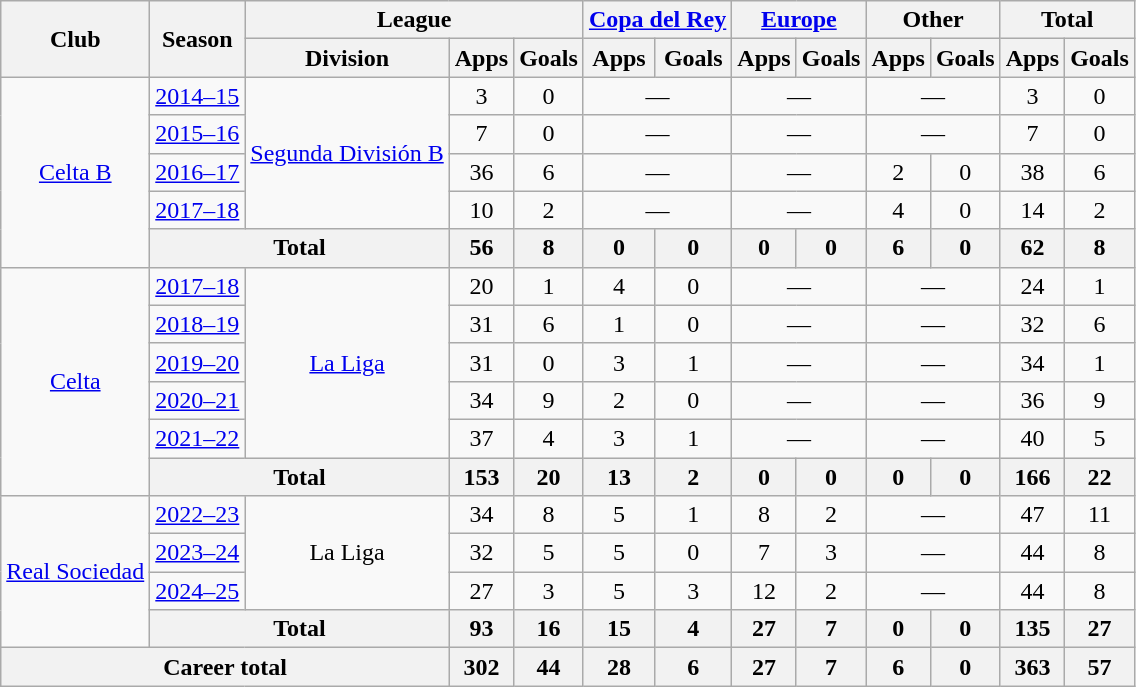<table class="wikitable" style="text-align:center">
<tr>
<th rowspan="2">Club</th>
<th rowspan="2">Season</th>
<th colspan="3">League</th>
<th colspan="2"><a href='#'>Copa del Rey</a></th>
<th colspan="2"><a href='#'>Europe</a></th>
<th colspan="2">Other</th>
<th colspan="2">Total</th>
</tr>
<tr>
<th>Division</th>
<th>Apps</th>
<th>Goals</th>
<th>Apps</th>
<th>Goals</th>
<th>Apps</th>
<th>Goals</th>
<th>Apps</th>
<th>Goals</th>
<th>Apps</th>
<th>Goals</th>
</tr>
<tr>
<td rowspan="5"><a href='#'>Celta B</a></td>
<td><a href='#'>2014–15</a></td>
<td rowspan="4"><a href='#'>Segunda División B</a></td>
<td>3</td>
<td>0</td>
<td colspan="2">—</td>
<td colspan="2">—</td>
<td colspan="2">—</td>
<td>3</td>
<td>0</td>
</tr>
<tr>
<td><a href='#'>2015–16</a></td>
<td>7</td>
<td>0</td>
<td colspan="2">—</td>
<td colspan="2">—</td>
<td colspan="2">—</td>
<td>7</td>
<td>0</td>
</tr>
<tr>
<td><a href='#'>2016–17</a></td>
<td>36</td>
<td>6</td>
<td colspan="2">—</td>
<td colspan="2">—</td>
<td>2</td>
<td>0</td>
<td>38</td>
<td>6</td>
</tr>
<tr>
<td><a href='#'>2017–18</a></td>
<td>10</td>
<td>2</td>
<td colspan="2">—</td>
<td colspan="2">—</td>
<td>4</td>
<td>0</td>
<td>14</td>
<td>2</td>
</tr>
<tr>
<th colspan="2">Total</th>
<th>56</th>
<th>8</th>
<th>0</th>
<th>0</th>
<th>0</th>
<th>0</th>
<th>6</th>
<th>0</th>
<th>62</th>
<th>8</th>
</tr>
<tr>
<td rowspan="6"><a href='#'>Celta</a></td>
<td><a href='#'>2017–18</a></td>
<td rowspan="5"><a href='#'>La Liga</a></td>
<td>20</td>
<td>1</td>
<td>4</td>
<td>0</td>
<td colspan="2">—</td>
<td colspan="2">—</td>
<td>24</td>
<td>1</td>
</tr>
<tr>
<td><a href='#'>2018–19</a></td>
<td>31</td>
<td>6</td>
<td>1</td>
<td>0</td>
<td colspan="2">—</td>
<td colspan="2">—</td>
<td>32</td>
<td>6</td>
</tr>
<tr>
<td><a href='#'>2019–20</a></td>
<td>31</td>
<td>0</td>
<td>3</td>
<td>1</td>
<td colspan="2">—</td>
<td colspan="2">—</td>
<td>34</td>
<td>1</td>
</tr>
<tr>
<td><a href='#'>2020–21</a></td>
<td>34</td>
<td>9</td>
<td>2</td>
<td>0</td>
<td colspan="2">—</td>
<td colspan="2">—</td>
<td>36</td>
<td>9</td>
</tr>
<tr>
<td><a href='#'>2021–22</a></td>
<td>37</td>
<td>4</td>
<td>3</td>
<td>1</td>
<td colspan="2">—</td>
<td colspan="2">—</td>
<td>40</td>
<td>5</td>
</tr>
<tr>
<th colspan="2">Total</th>
<th>153</th>
<th>20</th>
<th>13</th>
<th>2</th>
<th>0</th>
<th>0</th>
<th>0</th>
<th>0</th>
<th>166</th>
<th>22</th>
</tr>
<tr>
<td rowspan="4"><a href='#'>Real Sociedad</a></td>
<td><a href='#'>2022–23</a></td>
<td rowspan="3">La Liga</td>
<td>34</td>
<td>8</td>
<td>5</td>
<td>1</td>
<td>8</td>
<td>2</td>
<td colspan="2">—</td>
<td>47</td>
<td>11</td>
</tr>
<tr>
<td><a href='#'>2023–24</a></td>
<td>32</td>
<td>5</td>
<td>5</td>
<td>0</td>
<td>7</td>
<td>3</td>
<td colspan="2">—</td>
<td>44</td>
<td>8</td>
</tr>
<tr>
<td><a href='#'>2024–25</a></td>
<td>27</td>
<td>3</td>
<td>5</td>
<td>3</td>
<td>12</td>
<td>2</td>
<td colspan="2">—</td>
<td>44</td>
<td>8</td>
</tr>
<tr>
<th colspan="2">Total</th>
<th>93</th>
<th>16</th>
<th>15</th>
<th>4</th>
<th>27</th>
<th>7</th>
<th>0</th>
<th>0</th>
<th>135</th>
<th>27</th>
</tr>
<tr>
<th colspan="3">Career total</th>
<th>302</th>
<th>44</th>
<th>28</th>
<th>6</th>
<th>27</th>
<th>7</th>
<th>6</th>
<th>0</th>
<th>363</th>
<th>57</th>
</tr>
</table>
